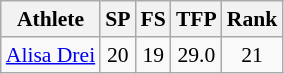<table class="wikitable" style="font-size:90%">
<tr>
<th>Athlete</th>
<th>SP</th>
<th>FS</th>
<th>TFP</th>
<th>Rank</th>
</tr>
<tr align=center>
<td align=left><a href='#'>Alisa Drei</a></td>
<td>20</td>
<td>19</td>
<td>29.0</td>
<td>21</td>
</tr>
</table>
